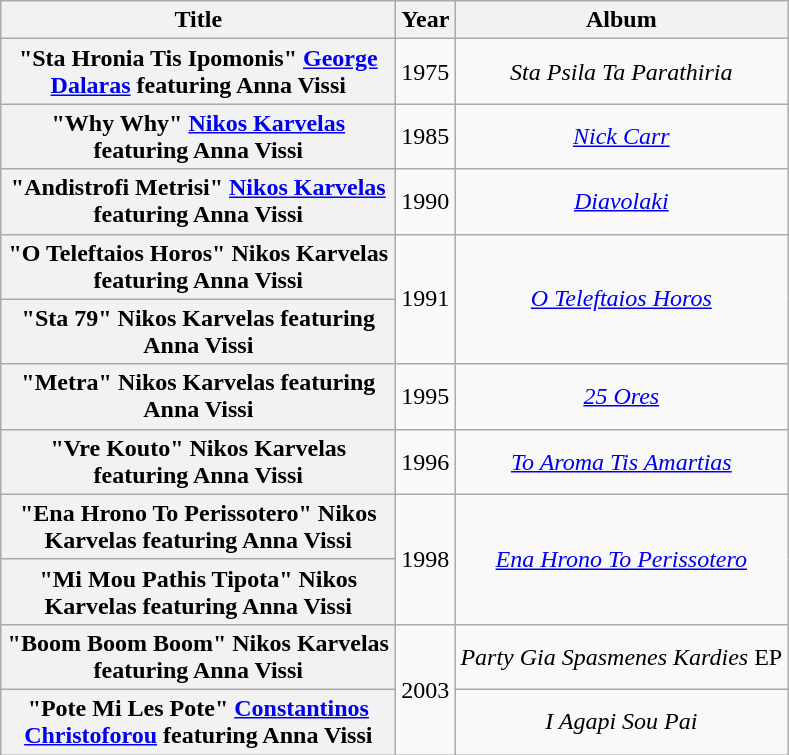<table class="wikitable plainrowheaders" style="text-align:center;">
<tr>
<th scope="col" style="width:16em;">Title</th>
<th scope="col">Year</th>
<th scope="col">Album</th>
</tr>
<tr>
<th scope="row">"Sta Hronia Tis Ipomonis" <a href='#'>George Dalaras</a> featuring Anna Vissi</th>
<td>1975</td>
<td><em>Sta Psila Ta Parathiria</em></td>
</tr>
<tr>
<th scope="row">"Why Why" <a href='#'>Nikos Karvelas</a> featuring Anna Vissi</th>
<td>1985</td>
<td><em><a href='#'>Nick Carr</a></em></td>
</tr>
<tr>
<th scope="row">"Andistrofi Metrisi" <a href='#'>Nikos Karvelas</a> featuring Anna Vissi</th>
<td>1990</td>
<td><em><a href='#'>Diavolaki</a></em></td>
</tr>
<tr>
<th scope="row">"O Teleftaios Horos" Nikos Karvelas featuring Anna Vissi</th>
<td rowspan="2">1991</td>
<td rowspan="2"><em><a href='#'>O Teleftaios Horos</a></em></td>
</tr>
<tr>
<th scope="row">"Sta 79" Nikos Karvelas featuring Anna Vissi</th>
</tr>
<tr>
<th scope="row">"Metra" Nikos Karvelas featuring Anna Vissi</th>
<td>1995</td>
<td><em><a href='#'>25 Ores</a></em></td>
</tr>
<tr>
<th scope="row">"Vre Kouto" Nikos Karvelas featuring Anna Vissi</th>
<td>1996</td>
<td><em><a href='#'>To Aroma Tis Amartias</a></em></td>
</tr>
<tr>
<th scope="row">"Ena Hrono To Perissotero" Nikos Karvelas featuring Anna Vissi</th>
<td rowspan="2">1998</td>
<td rowspan="2"><em><a href='#'>Ena Hrono To Perissotero</a></em></td>
</tr>
<tr>
<th scope="row">"Mi Mou Pathis Tipota" Nikos Karvelas featuring Anna Vissi</th>
</tr>
<tr>
<th scope="row">"Boom Boom Boom" Nikos Karvelas featuring Anna Vissi</th>
<td rowspan="2">2003</td>
<td><em>Party Gia Spasmenes Kardies</em> EP</td>
</tr>
<tr>
<th scope="row">"Pote Mi Les Pote" <a href='#'>Constantinos Christoforou</a> featuring Anna Vissi</th>
<td><em>I Agapi Sou Pai</em></td>
</tr>
</table>
